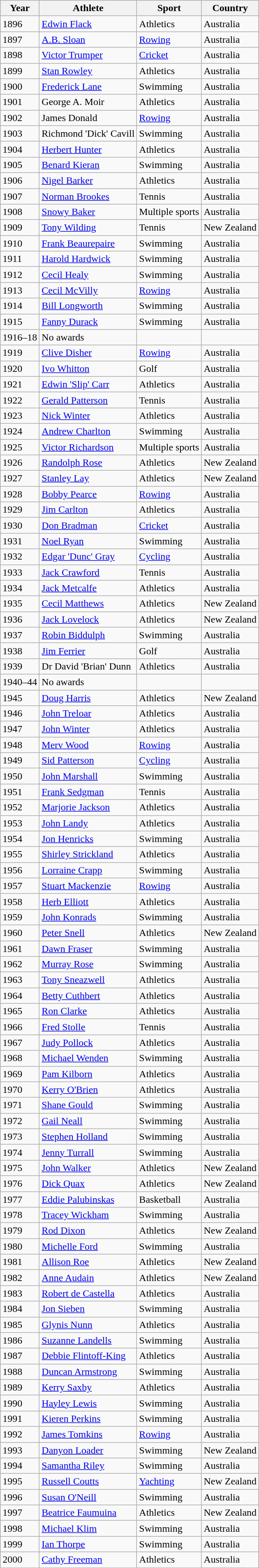<table class="wikitable sortable">
<tr>
<th>Year</th>
<th>Athlete</th>
<th>Sport</th>
<th>Country</th>
</tr>
<tr>
<td>1896</td>
<td><a href='#'>Edwin Flack</a></td>
<td>Athletics</td>
<td>Australia</td>
</tr>
<tr>
<td>1897</td>
<td><a href='#'>A.B. Sloan</a></td>
<td><a href='#'>Rowing</a></td>
<td>Australia</td>
</tr>
<tr>
<td>1898</td>
<td><a href='#'>Victor Trumper</a></td>
<td><a href='#'>Cricket</a></td>
<td>Australia</td>
</tr>
<tr>
<td>1899</td>
<td><a href='#'>Stan Rowley</a></td>
<td>Athletics</td>
<td>Australia</td>
</tr>
<tr>
<td>1900</td>
<td><a href='#'>Frederick Lane</a></td>
<td>Swimming</td>
<td>Australia</td>
</tr>
<tr>
<td>1901</td>
<td>George A. Moir</td>
<td>Athletics</td>
<td>Australia</td>
</tr>
<tr>
<td>1902</td>
<td>James Donald</td>
<td><a href='#'>Rowing</a></td>
<td>Australia</td>
</tr>
<tr>
<td>1903</td>
<td>Richmond 'Dick' Cavill</td>
<td>Swimming</td>
<td>Australia</td>
</tr>
<tr>
<td>1904</td>
<td><a href='#'>Herbert Hunter</a></td>
<td>Athletics</td>
<td>Australia</td>
</tr>
<tr>
<td>1905</td>
<td><a href='#'>Benard Kieran</a></td>
<td>Swimming</td>
<td>Australia</td>
</tr>
<tr>
<td>1906</td>
<td><a href='#'>Nigel Barker</a></td>
<td>Athletics</td>
<td>Australia</td>
</tr>
<tr>
<td>1907</td>
<td><a href='#'>Norman Brookes</a></td>
<td>Tennis</td>
<td>Australia</td>
</tr>
<tr>
<td>1908</td>
<td><a href='#'>Snowy Baker</a></td>
<td>Multiple sports</td>
<td>Australia</td>
</tr>
<tr>
<td>1909</td>
<td><a href='#'>Tony Wilding</a></td>
<td>Tennis</td>
<td>New Zealand</td>
</tr>
<tr>
<td>1910</td>
<td><a href='#'>Frank Beaurepaire</a></td>
<td>Swimming</td>
<td>Australia</td>
</tr>
<tr>
<td>1911</td>
<td><a href='#'>Harold Hardwick</a></td>
<td>Swimming</td>
<td>Australia</td>
</tr>
<tr>
<td>1912</td>
<td><a href='#'>Cecil Healy</a></td>
<td>Swimming</td>
<td>Australia</td>
</tr>
<tr>
<td>1913</td>
<td><a href='#'>Cecil McVilly</a></td>
<td><a href='#'>Rowing</a></td>
<td>Australia</td>
</tr>
<tr>
<td>1914</td>
<td><a href='#'>Bill Longworth</a></td>
<td>Swimming</td>
<td>Australia</td>
</tr>
<tr>
<td>1915</td>
<td><a href='#'>Fanny Durack</a></td>
<td>Swimming</td>
<td>Australia</td>
</tr>
<tr>
<td>1916–18</td>
<td>No awards</td>
<td></td>
<td></td>
</tr>
<tr>
<td>1919</td>
<td><a href='#'>Clive Disher</a></td>
<td><a href='#'>Rowing</a></td>
<td>Australia</td>
</tr>
<tr>
<td>1920</td>
<td><a href='#'>Ivo Whitton</a></td>
<td>Golf</td>
<td>Australia</td>
</tr>
<tr>
<td>1921</td>
<td><a href='#'>Edwin 'Slip' Carr</a></td>
<td>Athletics</td>
<td>Australia</td>
</tr>
<tr>
<td>1922</td>
<td><a href='#'>Gerald Patterson</a></td>
<td>Tennis</td>
<td>Australia</td>
</tr>
<tr>
<td>1923</td>
<td><a href='#'>Nick Winter</a></td>
<td>Athletics</td>
<td>Australia</td>
</tr>
<tr>
<td>1924</td>
<td><a href='#'>Andrew Charlton</a></td>
<td>Swimming</td>
<td>Australia</td>
</tr>
<tr>
<td>1925</td>
<td><a href='#'>Victor Richardson</a></td>
<td>Multiple sports</td>
<td>Australia</td>
</tr>
<tr>
<td>1926</td>
<td><a href='#'>Randolph Rose</a></td>
<td>Athletics</td>
<td>New Zealand</td>
</tr>
<tr>
<td>1927</td>
<td><a href='#'>Stanley Lay</a></td>
<td>Athletics</td>
<td>New Zealand</td>
</tr>
<tr>
<td>1928</td>
<td><a href='#'>Bobby Pearce</a></td>
<td><a href='#'>Rowing</a></td>
<td>Australia</td>
</tr>
<tr>
<td>1929</td>
<td><a href='#'>Jim Carlton</a></td>
<td>Athletics</td>
<td>Australia</td>
</tr>
<tr>
<td>1930</td>
<td><a href='#'>Don Bradman</a></td>
<td><a href='#'>Cricket</a></td>
<td>Australia</td>
</tr>
<tr>
<td>1931</td>
<td><a href='#'>Noel Ryan</a></td>
<td>Swimming</td>
<td>Australia</td>
</tr>
<tr>
<td>1932</td>
<td><a href='#'>Edgar 'Dunc' Gray</a></td>
<td><a href='#'>Cycling</a></td>
<td>Australia</td>
</tr>
<tr>
<td>1933</td>
<td><a href='#'>Jack Crawford</a></td>
<td>Tennis</td>
<td>Australia</td>
</tr>
<tr>
<td>1934</td>
<td><a href='#'>Jack Metcalfe</a></td>
<td>Athletics</td>
<td>Australia</td>
</tr>
<tr>
<td>1935</td>
<td><a href='#'>Cecil Matthews</a></td>
<td>Athletics</td>
<td>New Zealand</td>
</tr>
<tr>
<td>1936</td>
<td><a href='#'>Jack Lovelock</a></td>
<td>Athletics</td>
<td>New Zealand</td>
</tr>
<tr>
<td>1937</td>
<td><a href='#'>Robin Biddulph</a></td>
<td>Swimming</td>
<td>Australia</td>
</tr>
<tr>
<td>1938</td>
<td><a href='#'>Jim Ferrier</a></td>
<td>Golf</td>
<td>Australia</td>
</tr>
<tr>
<td>1939</td>
<td>Dr David 'Brian' Dunn</td>
<td>Athletics</td>
<td>Australia</td>
</tr>
<tr>
<td>1940–44</td>
<td>No awards</td>
<td></td>
<td></td>
</tr>
<tr>
<td>1945</td>
<td><a href='#'>Doug Harris</a></td>
<td>Athletics</td>
<td>New Zealand</td>
</tr>
<tr>
<td>1946</td>
<td><a href='#'>John Treloar</a></td>
<td>Athletics</td>
<td>Australia</td>
</tr>
<tr>
<td>1947</td>
<td><a href='#'>John Winter</a></td>
<td>Athletics</td>
<td>Australia</td>
</tr>
<tr>
<td>1948</td>
<td><a href='#'>Merv Wood</a></td>
<td><a href='#'>Rowing</a></td>
<td>Australia</td>
</tr>
<tr>
<td>1949</td>
<td><a href='#'>Sid Patterson</a></td>
<td><a href='#'>Cycling</a></td>
<td>Australia</td>
</tr>
<tr>
<td>1950</td>
<td><a href='#'>John Marshall</a></td>
<td>Swimming</td>
<td>Australia</td>
</tr>
<tr>
<td>1951</td>
<td><a href='#'>Frank Sedgman</a></td>
<td>Tennis</td>
<td>Australia</td>
</tr>
<tr>
<td>1952</td>
<td><a href='#'>Marjorie Jackson</a></td>
<td>Athletics</td>
<td>Australia</td>
</tr>
<tr>
<td>1953</td>
<td><a href='#'>John Landy</a></td>
<td>Athletics</td>
<td>Australia</td>
</tr>
<tr>
<td>1954</td>
<td><a href='#'>Jon Henricks</a></td>
<td>Swimming</td>
<td>Australia</td>
</tr>
<tr>
<td>1955</td>
<td><a href='#'>Shirley Strickland</a></td>
<td>Athletics</td>
<td>Australia</td>
</tr>
<tr>
<td>1956</td>
<td><a href='#'>Lorraine Crapp</a></td>
<td>Swimming</td>
<td>Australia</td>
</tr>
<tr>
<td>1957</td>
<td><a href='#'>Stuart Mackenzie</a></td>
<td><a href='#'>Rowing</a></td>
<td>Australia</td>
</tr>
<tr>
<td>1958</td>
<td><a href='#'>Herb Elliott</a></td>
<td>Athletics</td>
<td>Australia</td>
</tr>
<tr>
<td>1959</td>
<td><a href='#'>John Konrads</a></td>
<td>Swimming</td>
<td>Australia</td>
</tr>
<tr>
<td>1960</td>
<td><a href='#'>Peter Snell</a></td>
<td>Athletics</td>
<td>New Zealand</td>
</tr>
<tr>
<td>1961</td>
<td><a href='#'>Dawn Fraser</a></td>
<td>Swimming</td>
<td>Australia</td>
</tr>
<tr>
<td>1962</td>
<td><a href='#'>Murray Rose</a></td>
<td>Swimming</td>
<td>Australia</td>
</tr>
<tr>
<td>1963</td>
<td><a href='#'>Tony Sneazwell</a></td>
<td>Athletics</td>
<td>Australia</td>
</tr>
<tr>
<td>1964</td>
<td><a href='#'>Betty Cuthbert</a></td>
<td>Athletics</td>
<td>Australia</td>
</tr>
<tr>
<td>1965</td>
<td><a href='#'>Ron Clarke</a></td>
<td>Athletics</td>
<td>Australia</td>
</tr>
<tr>
<td>1966</td>
<td><a href='#'>Fred Stolle</a></td>
<td>Tennis</td>
<td>Australia</td>
</tr>
<tr>
<td>1967</td>
<td><a href='#'>Judy Pollock</a></td>
<td>Athletics</td>
<td>Australia</td>
</tr>
<tr>
<td>1968</td>
<td><a href='#'>Michael Wenden</a></td>
<td>Swimming</td>
<td>Australia</td>
</tr>
<tr>
<td>1969</td>
<td><a href='#'>Pam Kilborn</a></td>
<td>Athletics</td>
<td>Australia</td>
</tr>
<tr>
<td>1970</td>
<td><a href='#'>Kerry O'Brien</a></td>
<td>Athletics</td>
<td>Australia</td>
</tr>
<tr>
<td>1971</td>
<td><a href='#'>Shane Gould</a></td>
<td>Swimming</td>
<td>Australia</td>
</tr>
<tr>
<td>1972</td>
<td><a href='#'>Gail Neall</a></td>
<td>Swimming</td>
<td>Australia</td>
</tr>
<tr>
<td>1973</td>
<td><a href='#'>Stephen Holland</a></td>
<td>Swimming</td>
<td>Australia</td>
</tr>
<tr>
<td>1974</td>
<td><a href='#'>Jenny Turrall</a></td>
<td>Swimming</td>
<td>Australia</td>
</tr>
<tr>
<td>1975</td>
<td><a href='#'>John Walker</a></td>
<td>Athletics</td>
<td>New Zealand</td>
</tr>
<tr>
<td>1976</td>
<td><a href='#'>Dick Quax</a></td>
<td>Athletics</td>
<td>New Zealand</td>
</tr>
<tr>
<td>1977</td>
<td><a href='#'>Eddie Palubinskas</a></td>
<td>Basketball</td>
<td>Australia</td>
</tr>
<tr>
<td>1978</td>
<td><a href='#'>Tracey Wickham</a></td>
<td>Swimming</td>
<td>Australia</td>
</tr>
<tr>
<td>1979</td>
<td><a href='#'>Rod Dixon</a></td>
<td>Athletics</td>
<td>New Zealand</td>
</tr>
<tr>
<td>1980</td>
<td><a href='#'>Michelle Ford</a></td>
<td>Swimming</td>
<td>Australia</td>
</tr>
<tr>
<td>1981</td>
<td><a href='#'>Allison Roe</a></td>
<td>Athletics</td>
<td>New Zealand</td>
</tr>
<tr>
<td>1982</td>
<td><a href='#'>Anne Audain</a></td>
<td>Athletics</td>
<td>New Zealand</td>
</tr>
<tr>
<td>1983</td>
<td><a href='#'>Robert de Castella</a></td>
<td>Athletics</td>
<td>Australia</td>
</tr>
<tr>
<td>1984</td>
<td><a href='#'>Jon Sieben</a></td>
<td>Swimming</td>
<td>Australia</td>
</tr>
<tr>
<td>1985</td>
<td><a href='#'>Glynis Nunn</a></td>
<td>Athletics</td>
<td>Australia</td>
</tr>
<tr>
<td>1986</td>
<td><a href='#'>Suzanne Landells</a></td>
<td>Swimming</td>
<td>Australia</td>
</tr>
<tr>
<td>1987</td>
<td><a href='#'>Debbie Flintoff-King</a></td>
<td>Athletics</td>
<td>Australia</td>
</tr>
<tr>
<td>1988</td>
<td><a href='#'>Duncan Armstrong</a></td>
<td>Swimming</td>
<td>Australia</td>
</tr>
<tr>
<td>1989</td>
<td><a href='#'>Kerry Saxby</a></td>
<td>Athletics</td>
<td>Australia</td>
</tr>
<tr>
<td>1990</td>
<td><a href='#'>Hayley Lewis</a></td>
<td>Swimming</td>
<td>Australia</td>
</tr>
<tr>
<td>1991</td>
<td><a href='#'>Kieren Perkins</a></td>
<td>Swimming</td>
<td>Australia</td>
</tr>
<tr>
<td>1992</td>
<td><a href='#'>James Tomkins</a></td>
<td><a href='#'>Rowing</a></td>
<td>Australia</td>
</tr>
<tr>
<td>1993</td>
<td><a href='#'>Danyon Loader</a></td>
<td>Swimming</td>
<td>New Zealand</td>
</tr>
<tr>
<td>1994</td>
<td><a href='#'>Samantha Riley</a></td>
<td>Swimming</td>
<td>Australia</td>
</tr>
<tr>
<td>1995</td>
<td><a href='#'>Russell Coutts</a></td>
<td><a href='#'>Yachting</a></td>
<td>New Zealand</td>
</tr>
<tr>
<td>1996</td>
<td><a href='#'>Susan O'Neill</a></td>
<td>Swimming</td>
<td>Australia</td>
</tr>
<tr>
<td>1997</td>
<td><a href='#'>Beatrice Faumuina</a></td>
<td>Athletics</td>
<td>New Zealand</td>
</tr>
<tr>
<td>1998</td>
<td><a href='#'>Michael Klim</a></td>
<td>Swimming</td>
<td>Australia</td>
</tr>
<tr>
<td>1999</td>
<td><a href='#'>Ian Thorpe</a></td>
<td>Swimming</td>
<td>Australia</td>
</tr>
<tr>
<td>2000</td>
<td><a href='#'>Cathy Freeman</a></td>
<td>Athletics</td>
<td>Australia</td>
</tr>
</table>
